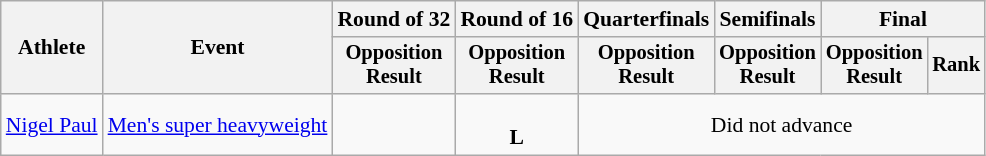<table class="wikitable" style="font-size:90%">
<tr>
<th rowspan="2">Athlete</th>
<th rowspan="2">Event</th>
<th>Round of 32</th>
<th>Round of 16</th>
<th>Quarterfinals</th>
<th>Semifinals</th>
<th colspan=2>Final</th>
</tr>
<tr style="font-size:95%">
<th>Opposition<br>Result</th>
<th>Opposition<br>Result</th>
<th>Opposition<br>Result</th>
<th>Opposition<br>Result</th>
<th>Opposition<br>Result</th>
<th>Rank</th>
</tr>
<tr align=center>
<td align=left><a href='#'>Nigel Paul</a></td>
<td align=left><a href='#'>Men's super heavyweight</a></td>
<td></td>
<td><br><strong>L</strong> </td>
<td colspan=4>Did not advance</td>
</tr>
</table>
